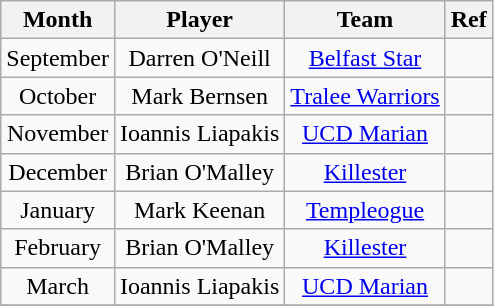<table class="wikitable" style="text-align:center">
<tr>
<th>Month</th>
<th>Player</th>
<th>Team</th>
<th>Ref</th>
</tr>
<tr>
<td>September</td>
<td>Darren O'Neill</td>
<td><a href='#'>Belfast Star</a></td>
<td></td>
</tr>
<tr>
<td>October</td>
<td>Mark Bernsen</td>
<td><a href='#'>Tralee Warriors</a></td>
<td></td>
</tr>
<tr>
<td>November</td>
<td>Ioannis Liapakis</td>
<td><a href='#'>UCD Marian</a></td>
<td></td>
</tr>
<tr>
<td>December</td>
<td>Brian O'Malley</td>
<td><a href='#'>Killester</a></td>
<td></td>
</tr>
<tr>
<td>January</td>
<td>Mark Keenan</td>
<td><a href='#'>Templeogue</a></td>
<td></td>
</tr>
<tr>
<td>February</td>
<td>Brian O'Malley</td>
<td><a href='#'>Killester</a></td>
<td></td>
</tr>
<tr>
<td>March</td>
<td>Ioannis Liapakis</td>
<td><a href='#'>UCD Marian</a></td>
<td></td>
</tr>
<tr>
</tr>
</table>
